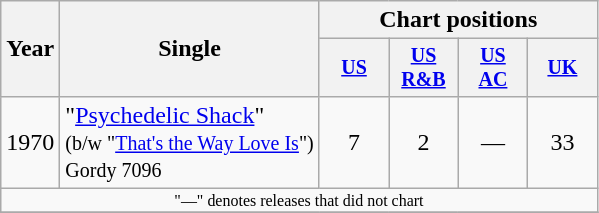<table class="wikitable" style="text-align:center;">
<tr>
<th rowspan="2">Year</th>
<th rowspan="2">Single</th>
<th colspan="4">Chart positions</th>
</tr>
<tr style="font-size:smaller;">
<th width="40"><a href='#'>US</a></th>
<th width="40"><a href='#'>US<br>R&B</a></th>
<th width="40"><a href='#'>US<br>AC</a></th>
<th width="40"><a href='#'>UK</a></th>
</tr>
<tr>
<td>1970</td>
<td align="left">"<a href='#'>Psychedelic Shack</a>"<br><small>(b/w "<a href='#'>That's the Way Love Is</a>")</small><br><small>Gordy 7096</small></td>
<td>7</td>
<td>2</td>
<td>—</td>
<td>33</td>
</tr>
<tr>
<td align="center" colspan="6" style="font-size:8pt">"—" denotes releases that did not chart</td>
</tr>
<tr>
</tr>
</table>
